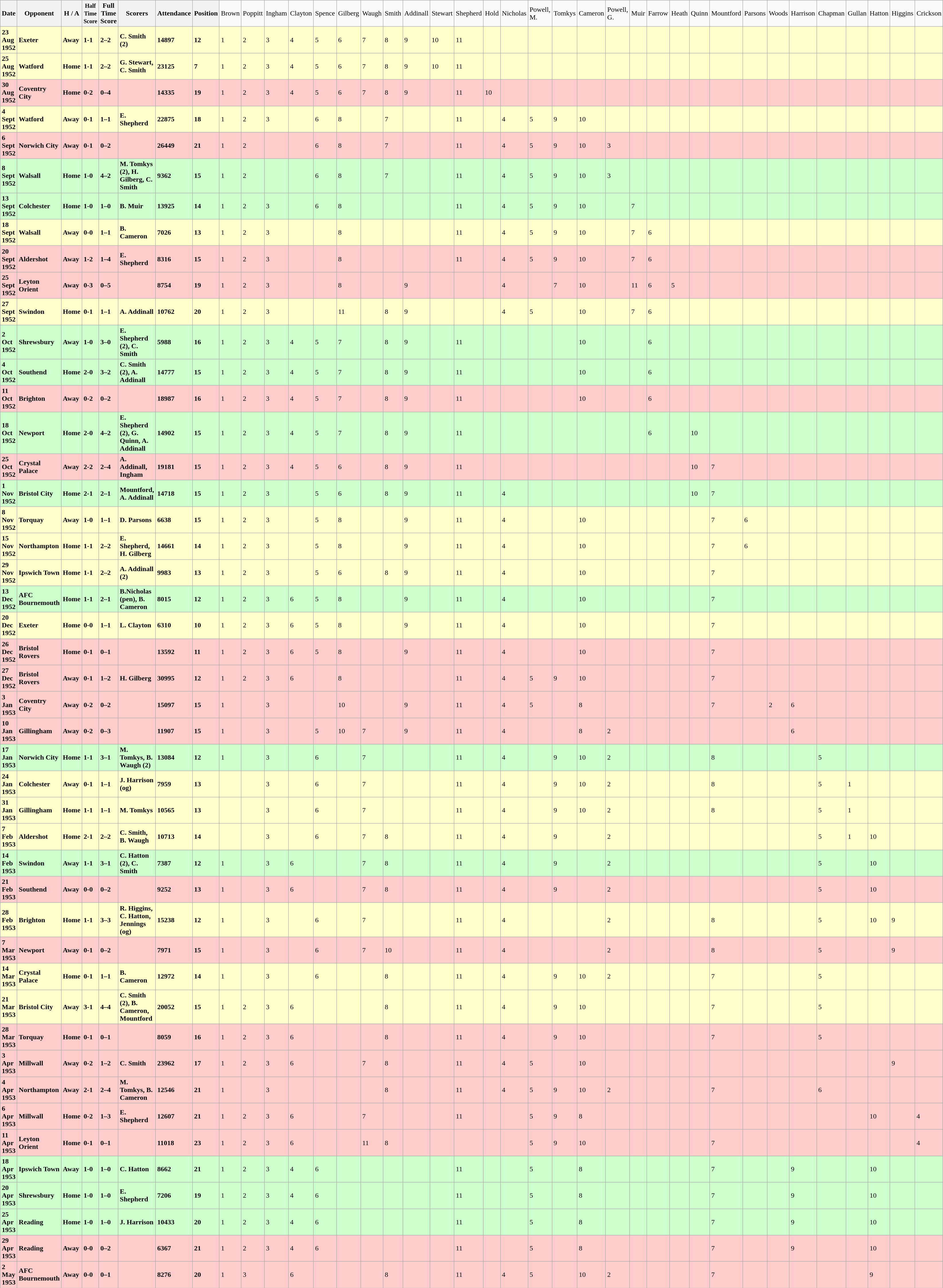<table class="wikitable">
<tr>
<th><strong>Date</strong></th>
<th><strong>Opponent</strong></th>
<th><strong>H / A</strong></th>
<th><small><strong>Half Time Score</strong></small></th>
<th><strong>Full Time Score</strong></th>
<th><strong>Scorers</strong></th>
<th><strong>Attendance</strong></th>
<th><strong>Position</strong></th>
<td>Brown</td>
<td>Poppitt</td>
<td>Ingham</td>
<td>Clayton</td>
<td>Spence</td>
<td>Gilberg</td>
<td>Waugh</td>
<td>Smith</td>
<td>Addinall</td>
<td>Stewart</td>
<td>Shepherd</td>
<td>Hold</td>
<td>Nicholas</td>
<td>Powell, M.</td>
<td>Tomkys</td>
<td>Cameron</td>
<td>Powell, G.</td>
<td>Muir</td>
<td>Farrow</td>
<td>Heath</td>
<td>Quinn</td>
<td>Mountford</td>
<td>Parsons</td>
<td>Woods</td>
<td>Harrison</td>
<td>Chapman</td>
<td>Gullan</td>
<td>Hatton</td>
<td>Higgins</td>
<td>Crickson</td>
</tr>
<tr bgcolor="#FFFFCC">
<td><strong>23 Aug 1952</strong></td>
<td><strong>Exeter</strong></td>
<td><strong>Away</strong></td>
<td><strong>1-1</strong></td>
<td><strong>2–2</strong></td>
<td><strong>C. Smith (2)</strong></td>
<td><strong>14897</strong></td>
<td><strong>12</strong></td>
<td>1</td>
<td>2</td>
<td>3</td>
<td>4</td>
<td>5</td>
<td>6</td>
<td>7</td>
<td>8</td>
<td>9</td>
<td>10</td>
<td>11</td>
<td></td>
<td></td>
<td></td>
<td></td>
<td></td>
<td></td>
<td></td>
<td></td>
<td></td>
<td></td>
<td></td>
<td></td>
<td></td>
<td></td>
<td></td>
<td></td>
<td></td>
<td></td>
<td></td>
</tr>
<tr bgcolor="#FFFFCC">
<td><strong>25 Aug 1952</strong></td>
<td><strong>Watford</strong></td>
<td><strong>Home</strong></td>
<td><strong>1-1</strong></td>
<td><strong>2–2</strong></td>
<td><strong>G. Stewart, C. Smith</strong></td>
<td><strong>23125</strong></td>
<td><strong>7</strong></td>
<td>1</td>
<td>2</td>
<td>3</td>
<td>4</td>
<td>5</td>
<td>6</td>
<td>7</td>
<td>8</td>
<td>9</td>
<td>10</td>
<td>11</td>
<td></td>
<td></td>
<td></td>
<td></td>
<td></td>
<td></td>
<td></td>
<td></td>
<td></td>
<td></td>
<td></td>
<td></td>
<td></td>
<td></td>
<td></td>
<td></td>
<td></td>
<td></td>
<td></td>
</tr>
<tr bgcolor="#ffcccc">
<td><strong>30 Aug 1952</strong></td>
<td><strong>Coventry City</strong></td>
<td><strong>Home</strong></td>
<td><strong>0-2</strong></td>
<td><strong>0–4</strong></td>
<td></td>
<td><strong>14335</strong></td>
<td><strong>19</strong></td>
<td>1</td>
<td>2</td>
<td>3</td>
<td>4</td>
<td>5</td>
<td>6</td>
<td>7</td>
<td>8</td>
<td>9</td>
<td></td>
<td>11</td>
<td>10</td>
<td></td>
<td></td>
<td></td>
<td></td>
<td></td>
<td></td>
<td></td>
<td></td>
<td></td>
<td></td>
<td></td>
<td></td>
<td></td>
<td></td>
<td></td>
<td></td>
<td></td>
<td></td>
</tr>
<tr bgcolor="#FFFFCC">
<td><strong>4 Sept 1952</strong></td>
<td><strong>Watford</strong></td>
<td><strong>Away</strong></td>
<td><strong>0-1</strong></td>
<td><strong>1–1</strong></td>
<td><strong>E. Shepherd</strong></td>
<td><strong>22875</strong></td>
<td><strong>18</strong></td>
<td>1</td>
<td>2</td>
<td>3</td>
<td></td>
<td>6</td>
<td>8</td>
<td></td>
<td>7</td>
<td></td>
<td></td>
<td>11</td>
<td></td>
<td>4</td>
<td>5</td>
<td>9</td>
<td>10</td>
<td></td>
<td></td>
<td></td>
<td></td>
<td></td>
<td></td>
<td></td>
<td></td>
<td></td>
<td></td>
<td></td>
<td></td>
<td></td>
<td></td>
</tr>
<tr bgcolor="#ffcccc">
<td><strong>6 Sept 1952</strong></td>
<td><strong>Norwich City</strong></td>
<td><strong>Away</strong></td>
<td><strong>0-1</strong></td>
<td><strong>0–2</strong></td>
<td></td>
<td><strong>26449</strong></td>
<td><strong>21</strong></td>
<td>1</td>
<td>2</td>
<td></td>
<td></td>
<td>6</td>
<td>8</td>
<td></td>
<td>7</td>
<td></td>
<td></td>
<td>11</td>
<td></td>
<td>4</td>
<td>5</td>
<td>9</td>
<td>10</td>
<td>3</td>
<td></td>
<td></td>
<td></td>
<td></td>
<td></td>
<td></td>
<td></td>
<td></td>
<td></td>
<td></td>
<td></td>
<td></td>
<td></td>
</tr>
<tr bgcolor="#CCFFCC">
<td><strong>8 Sept 1952</strong></td>
<td><strong>Walsall</strong></td>
<td><strong>Home</strong></td>
<td><strong>1-0</strong></td>
<td><strong>4–2</strong></td>
<td><strong>M. Tomkys (2), H. Gilberg, C. Smith</strong></td>
<td><strong>9362</strong></td>
<td><strong>15</strong></td>
<td>1</td>
<td>2</td>
<td></td>
<td></td>
<td>6</td>
<td>8</td>
<td></td>
<td>7</td>
<td></td>
<td></td>
<td>11</td>
<td></td>
<td>4</td>
<td>5</td>
<td>9</td>
<td>10</td>
<td>3</td>
<td></td>
<td></td>
<td></td>
<td></td>
<td></td>
<td></td>
<td></td>
<td></td>
<td></td>
<td></td>
<td></td>
<td></td>
<td></td>
</tr>
<tr bgcolor="#CCFFCC">
<td><strong>13 Sept 1952</strong></td>
<td><strong>Colchester</strong></td>
<td><strong>Home</strong></td>
<td><strong>1-0</strong></td>
<td><strong>1–0</strong></td>
<td><strong>B. Muir</strong></td>
<td><strong>13925</strong></td>
<td><strong>14</strong></td>
<td>1</td>
<td>2</td>
<td>3</td>
<td></td>
<td>6</td>
<td>8</td>
<td></td>
<td></td>
<td></td>
<td></td>
<td>11</td>
<td></td>
<td>4</td>
<td>5</td>
<td>9</td>
<td>10</td>
<td></td>
<td>7</td>
<td></td>
<td></td>
<td></td>
<td></td>
<td></td>
<td></td>
<td></td>
<td></td>
<td></td>
<td></td>
<td></td>
<td></td>
</tr>
<tr bgcolor="#FFFFCC">
<td><strong>18 Sept 1952</strong></td>
<td><strong>Walsall</strong></td>
<td><strong>Away</strong></td>
<td><strong>0-0</strong></td>
<td><strong>1–1</strong></td>
<td><strong>B. Cameron</strong></td>
<td><strong>7026</strong></td>
<td><strong>13</strong></td>
<td>1</td>
<td>2</td>
<td>3</td>
<td></td>
<td></td>
<td>8</td>
<td></td>
<td></td>
<td></td>
<td></td>
<td>11</td>
<td></td>
<td>4</td>
<td>5</td>
<td>9</td>
<td>10</td>
<td></td>
<td>7</td>
<td>6</td>
<td></td>
<td></td>
<td></td>
<td></td>
<td></td>
<td></td>
<td></td>
<td></td>
<td></td>
<td></td>
<td></td>
</tr>
<tr bgcolor="#ffcccc">
<td><strong>20 Sept 1952</strong></td>
<td><strong>Aldershot</strong></td>
<td><strong>Away</strong></td>
<td><strong>1-2</strong></td>
<td><strong>1–4</strong></td>
<td><strong>E. Shepherd</strong></td>
<td><strong>8316</strong></td>
<td><strong>15</strong></td>
<td>1</td>
<td>2</td>
<td>3</td>
<td></td>
<td></td>
<td>8</td>
<td></td>
<td></td>
<td></td>
<td></td>
<td>11</td>
<td></td>
<td>4</td>
<td>5</td>
<td>9</td>
<td>10</td>
<td></td>
<td>7</td>
<td>6</td>
<td></td>
<td></td>
<td></td>
<td></td>
<td></td>
<td></td>
<td></td>
<td></td>
<td></td>
<td></td>
<td></td>
</tr>
<tr bgcolor="#ffcccc">
<td><strong>25 Sept 1952</strong></td>
<td><strong>Leyton Orient</strong></td>
<td><strong>Away</strong></td>
<td><strong>0-3</strong></td>
<td><strong>0–5</strong></td>
<td></td>
<td><strong>8754</strong></td>
<td><strong>19</strong></td>
<td>1</td>
<td>2</td>
<td>3</td>
<td></td>
<td></td>
<td>8</td>
<td></td>
<td></td>
<td>9</td>
<td></td>
<td></td>
<td></td>
<td>4</td>
<td></td>
<td>7</td>
<td>10</td>
<td></td>
<td>11</td>
<td>6</td>
<td>5</td>
<td></td>
<td></td>
<td></td>
<td></td>
<td></td>
<td></td>
<td></td>
<td></td>
<td></td>
<td></td>
</tr>
<tr bgcolor="#FFFFCC">
<td><strong>27 Sept 1952</strong></td>
<td><strong>Swindon</strong></td>
<td><strong>Home</strong></td>
<td><strong>0-1</strong></td>
<td><strong>1–1</strong></td>
<td><strong>A. Addinall</strong></td>
<td><strong>10762</strong></td>
<td><strong>20</strong></td>
<td>1</td>
<td>2</td>
<td>3</td>
<td></td>
<td></td>
<td>11</td>
<td></td>
<td>8</td>
<td>9</td>
<td></td>
<td></td>
<td></td>
<td>4</td>
<td>5</td>
<td></td>
<td>10</td>
<td></td>
<td>7</td>
<td>6</td>
<td></td>
<td></td>
<td></td>
<td></td>
<td></td>
<td></td>
<td></td>
<td></td>
<td></td>
<td></td>
<td></td>
</tr>
<tr bgcolor="#CCFFCC">
<td><strong>2 Oct 1952</strong></td>
<td><strong>Shrewsbury</strong></td>
<td><strong>Away</strong></td>
<td><strong>1-0</strong></td>
<td><strong>3–0</strong></td>
<td><strong>E. Shepherd (2), C. Smith</strong></td>
<td><strong>5988</strong></td>
<td><strong>16</strong></td>
<td>1</td>
<td>2</td>
<td>3</td>
<td>4</td>
<td>5</td>
<td>7</td>
<td></td>
<td>8</td>
<td>9</td>
<td></td>
<td>11</td>
<td></td>
<td></td>
<td></td>
<td></td>
<td>10</td>
<td></td>
<td></td>
<td>6</td>
<td></td>
<td></td>
<td></td>
<td></td>
<td></td>
<td></td>
<td></td>
<td></td>
<td></td>
<td></td>
<td></td>
</tr>
<tr bgcolor="#CCFFCC">
<td><strong>4 Oct 1952</strong></td>
<td><strong>Southend</strong></td>
<td><strong>Home</strong></td>
<td><strong>2-0</strong></td>
<td><strong>3–2</strong></td>
<td><strong>C. Smith (2), A. Addinall</strong></td>
<td><strong>14777</strong></td>
<td><strong>15</strong></td>
<td>1</td>
<td>2</td>
<td>3</td>
<td>4</td>
<td>5</td>
<td>7</td>
<td></td>
<td>8</td>
<td>9</td>
<td></td>
<td>11</td>
<td></td>
<td></td>
<td></td>
<td></td>
<td>10</td>
<td></td>
<td></td>
<td>6</td>
<td></td>
<td></td>
<td></td>
<td></td>
<td></td>
<td></td>
<td></td>
<td></td>
<td></td>
<td></td>
<td></td>
</tr>
<tr bgcolor="#ffcccc">
<td><strong>11 Oct 1952</strong></td>
<td><strong>Brighton</strong></td>
<td><strong>Away</strong></td>
<td><strong>0-2</strong></td>
<td><strong>0–2</strong></td>
<td></td>
<td><strong>18987</strong></td>
<td><strong>16</strong></td>
<td>1</td>
<td>2</td>
<td>3</td>
<td>4</td>
<td>5</td>
<td>7</td>
<td></td>
<td>8</td>
<td>9</td>
<td></td>
<td>11</td>
<td></td>
<td></td>
<td></td>
<td></td>
<td>10</td>
<td></td>
<td></td>
<td>6</td>
<td></td>
<td></td>
<td></td>
<td></td>
<td></td>
<td></td>
<td></td>
<td></td>
<td></td>
<td></td>
<td></td>
</tr>
<tr bgcolor="#CCFFCC">
<td><strong>18 Oct 1952</strong></td>
<td><strong>Newport</strong></td>
<td><strong>Home</strong></td>
<td><strong>2-0</strong></td>
<td><strong>4–2</strong></td>
<td><strong>E. Shepherd (2), G. Quinn, A. Addinall</strong></td>
<td><strong>14902</strong></td>
<td><strong>15</strong></td>
<td>1</td>
<td>2</td>
<td>3</td>
<td>4</td>
<td>5</td>
<td>7</td>
<td></td>
<td>8</td>
<td>9</td>
<td></td>
<td>11</td>
<td></td>
<td></td>
<td></td>
<td></td>
<td></td>
<td></td>
<td></td>
<td>6</td>
<td></td>
<td>10</td>
<td></td>
<td></td>
<td></td>
<td></td>
<td></td>
<td></td>
<td></td>
<td></td>
<td></td>
</tr>
<tr bgcolor="#ffcccc">
<td><strong>25 Oct 1952</strong></td>
<td><strong>Crystal Palace</strong></td>
<td><strong>Away</strong></td>
<td><strong>2-2</strong></td>
<td><strong>2–4</strong></td>
<td><strong>A. Addinall, Ingham</strong></td>
<td><strong>19181</strong></td>
<td><strong>15</strong></td>
<td>1</td>
<td>2</td>
<td>3</td>
<td>4</td>
<td>5</td>
<td>6</td>
<td></td>
<td>8</td>
<td>9</td>
<td></td>
<td>11</td>
<td></td>
<td></td>
<td></td>
<td></td>
<td></td>
<td></td>
<td></td>
<td></td>
<td></td>
<td>10</td>
<td>7</td>
<td></td>
<td></td>
<td></td>
<td></td>
<td></td>
<td></td>
<td></td>
<td></td>
</tr>
<tr bgcolor="#CCFFCC">
<td><strong>1 Nov 1952</strong></td>
<td><strong>Bristol City</strong></td>
<td><strong>Home</strong></td>
<td><strong>2-1</strong></td>
<td><strong>2–1</strong></td>
<td><strong>Mountford, A. Addinall</strong></td>
<td><strong>14718</strong></td>
<td><strong>15</strong></td>
<td>1</td>
<td>2</td>
<td>3</td>
<td></td>
<td>5</td>
<td>6</td>
<td></td>
<td>8</td>
<td>9</td>
<td></td>
<td>11</td>
<td></td>
<td>4</td>
<td></td>
<td></td>
<td></td>
<td></td>
<td></td>
<td></td>
<td></td>
<td>10</td>
<td>7</td>
<td></td>
<td></td>
<td></td>
<td></td>
<td></td>
<td></td>
<td></td>
<td></td>
</tr>
<tr bgcolor="#FFFFCC">
<td><strong>8 Nov 1952</strong></td>
<td><strong>Torquay</strong></td>
<td><strong>Away</strong></td>
<td><strong>1-0</strong></td>
<td><strong>1–1</strong></td>
<td><strong>D. Parsons</strong></td>
<td><strong>6638</strong></td>
<td><strong>15</strong></td>
<td>1</td>
<td>2</td>
<td>3</td>
<td></td>
<td>5</td>
<td>8</td>
<td></td>
<td></td>
<td>9</td>
<td></td>
<td>11</td>
<td></td>
<td>4</td>
<td></td>
<td></td>
<td>10</td>
<td></td>
<td></td>
<td></td>
<td></td>
<td></td>
<td>7</td>
<td>6</td>
<td></td>
<td></td>
<td></td>
<td></td>
<td></td>
<td></td>
<td></td>
</tr>
<tr bgcolor="#FFFFCC">
<td><strong>15 Nov 1952</strong></td>
<td><strong>Northampton</strong></td>
<td><strong>Home</strong></td>
<td><strong>1-1</strong></td>
<td><strong>2–2</strong></td>
<td><strong>E. Shepherd, H. Gilberg</strong></td>
<td><strong>14661</strong></td>
<td><strong>14</strong></td>
<td>1</td>
<td>2</td>
<td>3</td>
<td></td>
<td>5</td>
<td>8</td>
<td></td>
<td></td>
<td>9</td>
<td></td>
<td>11</td>
<td></td>
<td>4</td>
<td></td>
<td></td>
<td>10</td>
<td></td>
<td></td>
<td></td>
<td></td>
<td></td>
<td>7</td>
<td>6</td>
<td></td>
<td></td>
<td></td>
<td></td>
<td></td>
<td></td>
<td></td>
</tr>
<tr bgcolor="#FFFFCC">
<td><strong>29 Nov 1952</strong></td>
<td><strong>Ipswich Town</strong></td>
<td><strong>Home</strong></td>
<td><strong>1-1</strong></td>
<td><strong>2–2</strong></td>
<td><strong>A. Addinall (2)</strong></td>
<td><strong>9983</strong></td>
<td><strong>13</strong></td>
<td>1</td>
<td>2</td>
<td>3</td>
<td></td>
<td>5</td>
<td>6</td>
<td></td>
<td>8</td>
<td>9</td>
<td></td>
<td>11</td>
<td></td>
<td>4</td>
<td></td>
<td></td>
<td>10</td>
<td></td>
<td></td>
<td></td>
<td></td>
<td></td>
<td>7</td>
<td></td>
<td></td>
<td></td>
<td></td>
<td></td>
<td></td>
<td></td>
<td></td>
</tr>
<tr bgcolor="#CCFFCC">
<td><strong>13 Dec 1952</strong></td>
<td><strong>AFC Bournemouth</strong></td>
<td><strong>Home</strong></td>
<td><strong>1-1</strong></td>
<td><strong>2–1</strong></td>
<td><strong>B.Nicholas (pen), B. Cameron</strong></td>
<td><strong>8015</strong></td>
<td><strong>12</strong></td>
<td>1</td>
<td>2</td>
<td>3</td>
<td>6</td>
<td>5</td>
<td>8</td>
<td></td>
<td></td>
<td>9</td>
<td></td>
<td>11</td>
<td></td>
<td>4</td>
<td></td>
<td></td>
<td>10</td>
<td></td>
<td></td>
<td></td>
<td></td>
<td></td>
<td>7</td>
<td></td>
<td></td>
<td></td>
<td></td>
<td></td>
<td></td>
<td></td>
<td></td>
</tr>
<tr bgcolor="#FFFFCC">
<td><strong>20 Dec 1952</strong></td>
<td><strong>Exeter</strong></td>
<td><strong>Home</strong></td>
<td><strong>0-0</strong></td>
<td><strong>1–1</strong></td>
<td><strong>L. Clayton</strong></td>
<td><strong>6310</strong></td>
<td><strong>10</strong></td>
<td>1</td>
<td>2</td>
<td>3</td>
<td>6</td>
<td>5</td>
<td>8</td>
<td></td>
<td></td>
<td>9</td>
<td></td>
<td>11</td>
<td></td>
<td>4</td>
<td></td>
<td></td>
<td>10</td>
<td></td>
<td></td>
<td></td>
<td></td>
<td></td>
<td>7</td>
<td></td>
<td></td>
<td></td>
<td></td>
<td></td>
<td></td>
<td></td>
<td></td>
</tr>
<tr bgcolor="#ffcccc">
<td><strong>26 Dec 1952</strong></td>
<td><strong>Bristol Rovers</strong></td>
<td><strong>Home</strong></td>
<td><strong>0-1</strong></td>
<td><strong>0–1</strong></td>
<td></td>
<td><strong>13592</strong></td>
<td><strong>11</strong></td>
<td>1</td>
<td>2</td>
<td>3</td>
<td>6</td>
<td>5</td>
<td>8</td>
<td></td>
<td></td>
<td>9</td>
<td></td>
<td>11</td>
<td></td>
<td>4</td>
<td></td>
<td></td>
<td>10</td>
<td></td>
<td></td>
<td></td>
<td></td>
<td></td>
<td>7</td>
<td></td>
<td></td>
<td></td>
<td></td>
<td></td>
<td></td>
<td></td>
<td></td>
</tr>
<tr bgcolor="#ffcccc">
<td><strong>27 Dec 1952</strong></td>
<td><strong>Bristol Rovers</strong></td>
<td><strong>Away</strong></td>
<td><strong>0-1</strong></td>
<td><strong>1–2</strong></td>
<td><strong>H. Gilberg</strong></td>
<td><strong>30995</strong></td>
<td><strong>12</strong></td>
<td>1</td>
<td>2</td>
<td>3</td>
<td>6</td>
<td></td>
<td>8</td>
<td></td>
<td></td>
<td></td>
<td></td>
<td>11</td>
<td></td>
<td>4</td>
<td>5</td>
<td>9</td>
<td>10</td>
<td></td>
<td></td>
<td></td>
<td></td>
<td></td>
<td>7</td>
<td></td>
<td></td>
<td></td>
<td></td>
<td></td>
<td></td>
<td></td>
<td></td>
</tr>
<tr bgcolor="#ffcccc">
<td><strong>3 Jan 1953</strong></td>
<td><strong>Coventry City</strong></td>
<td><strong>Away</strong></td>
<td><strong>0-2</strong></td>
<td><strong>0–2</strong></td>
<td></td>
<td><strong>15097</strong></td>
<td><strong>15</strong></td>
<td>1</td>
<td></td>
<td>3</td>
<td></td>
<td></td>
<td>10</td>
<td></td>
<td></td>
<td>9</td>
<td></td>
<td>11</td>
<td></td>
<td>4</td>
<td>5</td>
<td></td>
<td>8</td>
<td></td>
<td></td>
<td></td>
<td></td>
<td></td>
<td>7</td>
<td></td>
<td>2</td>
<td>6</td>
<td></td>
<td></td>
<td></td>
<td></td>
<td></td>
</tr>
<tr bgcolor="#ffcccc">
<td><strong>10 Jan 1953</strong></td>
<td><strong>Gillingham</strong></td>
<td><strong>Away</strong></td>
<td><strong>0-2</strong></td>
<td><strong>0–3</strong></td>
<td></td>
<td><strong>11907</strong></td>
<td><strong>15</strong></td>
<td>1</td>
<td></td>
<td>3</td>
<td></td>
<td>5</td>
<td>10</td>
<td>7</td>
<td></td>
<td>9</td>
<td></td>
<td>11</td>
<td></td>
<td>4</td>
<td></td>
<td></td>
<td>8</td>
<td>2</td>
<td></td>
<td></td>
<td></td>
<td></td>
<td></td>
<td></td>
<td></td>
<td>6</td>
<td></td>
<td></td>
<td></td>
<td></td>
<td></td>
</tr>
<tr bgcolor="#CCFFCC">
<td><strong>17 Jan 1953</strong></td>
<td><strong>Norwich City</strong></td>
<td><strong>Home</strong></td>
<td><strong>1-1</strong></td>
<td><strong>3–1</strong></td>
<td><strong>M. Tomkys, B. Waugh (2)</strong></td>
<td><strong>13084</strong></td>
<td><strong>12</strong></td>
<td>1</td>
<td></td>
<td>3</td>
<td></td>
<td>6</td>
<td></td>
<td>7</td>
<td></td>
<td></td>
<td></td>
<td>11</td>
<td></td>
<td>4</td>
<td></td>
<td>9</td>
<td>10</td>
<td>2</td>
<td></td>
<td></td>
<td></td>
<td></td>
<td>8</td>
<td></td>
<td></td>
<td></td>
<td>5</td>
<td></td>
<td></td>
<td></td>
<td></td>
</tr>
<tr bgcolor="#FFFFCC">
<td><strong>24 Jan 1953</strong></td>
<td><strong>Colchester</strong></td>
<td><strong>Away</strong></td>
<td><strong>0-1</strong></td>
<td><strong>1–1</strong></td>
<td><strong>J. Harrison (og)</strong></td>
<td><strong>7959</strong></td>
<td><strong>13</strong></td>
<td></td>
<td></td>
<td>3</td>
<td></td>
<td>6</td>
<td></td>
<td>7</td>
<td></td>
<td></td>
<td></td>
<td>11</td>
<td></td>
<td>4</td>
<td></td>
<td>9</td>
<td>10</td>
<td>2</td>
<td></td>
<td></td>
<td></td>
<td></td>
<td>8</td>
<td></td>
<td></td>
<td></td>
<td>5</td>
<td>1</td>
<td></td>
<td></td>
<td></td>
</tr>
<tr bgcolor="#FFFFCC">
<td><strong>31 Jan 1953</strong></td>
<td><strong>Gillingham</strong></td>
<td><strong>Home</strong></td>
<td><strong>1-1</strong></td>
<td><strong>1–1</strong></td>
<td><strong>M. Tomkys</strong></td>
<td><strong>10565</strong></td>
<td><strong>13</strong></td>
<td></td>
<td></td>
<td>3</td>
<td></td>
<td>6</td>
<td></td>
<td>7</td>
<td></td>
<td></td>
<td></td>
<td>11</td>
<td></td>
<td>4</td>
<td></td>
<td>9</td>
<td>10</td>
<td>2</td>
<td></td>
<td></td>
<td></td>
<td></td>
<td>8</td>
<td></td>
<td></td>
<td></td>
<td>5</td>
<td>1</td>
<td></td>
<td></td>
<td></td>
</tr>
<tr bgcolor="#FFFFCC">
<td><strong>7 Feb 1953</strong></td>
<td><strong>Aldershot</strong></td>
<td><strong>Home</strong></td>
<td><strong>2-1</strong></td>
<td><strong>2–2</strong></td>
<td><strong>C. Smith, B. Waugh</strong></td>
<td><strong>10713</strong></td>
<td><strong>14</strong></td>
<td></td>
<td></td>
<td>3</td>
<td></td>
<td>6</td>
<td></td>
<td>7</td>
<td>8</td>
<td></td>
<td></td>
<td>11</td>
<td></td>
<td>4</td>
<td></td>
<td>9</td>
<td></td>
<td>2</td>
<td></td>
<td></td>
<td></td>
<td></td>
<td></td>
<td></td>
<td></td>
<td></td>
<td>5</td>
<td>1</td>
<td>10</td>
<td></td>
<td></td>
</tr>
<tr bgcolor="#CCFFCC">
<td><strong>14 Feb 1953</strong></td>
<td><strong>Swindon</strong></td>
<td><strong>Away</strong></td>
<td><strong>1-1</strong></td>
<td><strong>3–1</strong></td>
<td><strong>C. Hatton (2), C. Smith</strong></td>
<td><strong>7387</strong></td>
<td><strong>12</strong></td>
<td>1</td>
<td></td>
<td>3</td>
<td>6</td>
<td></td>
<td></td>
<td>7</td>
<td>8</td>
<td></td>
<td></td>
<td>11</td>
<td></td>
<td>4</td>
<td></td>
<td>9</td>
<td></td>
<td>2</td>
<td></td>
<td></td>
<td></td>
<td></td>
<td></td>
<td></td>
<td></td>
<td></td>
<td>5</td>
<td></td>
<td>10</td>
<td></td>
<td></td>
</tr>
<tr bgcolor="#ffcccc">
<td><strong>21 Feb 1953</strong></td>
<td><strong>Southend</strong></td>
<td><strong>Away</strong></td>
<td><strong>0-0</strong></td>
<td><strong>0–2</strong></td>
<td></td>
<td><strong>9252</strong></td>
<td><strong>13</strong></td>
<td>1</td>
<td></td>
<td>3</td>
<td>6</td>
<td></td>
<td></td>
<td>7</td>
<td>8</td>
<td></td>
<td></td>
<td>11</td>
<td></td>
<td>4</td>
<td></td>
<td>9</td>
<td></td>
<td>2</td>
<td></td>
<td></td>
<td></td>
<td></td>
<td></td>
<td></td>
<td></td>
<td></td>
<td>5</td>
<td></td>
<td>10</td>
<td></td>
<td></td>
</tr>
<tr bgcolor="#FFFFCC">
<td><strong>28 Feb 1953</strong></td>
<td><strong>Brighton</strong></td>
<td><strong>Home</strong></td>
<td><strong>1-1</strong></td>
<td><strong>3–3</strong></td>
<td><strong>R. Higgins, C. Hatton, Jennings (og)</strong></td>
<td><strong>15238</strong></td>
<td><strong>12</strong></td>
<td>1</td>
<td></td>
<td>3</td>
<td></td>
<td>6</td>
<td></td>
<td>7</td>
<td></td>
<td></td>
<td></td>
<td>11</td>
<td></td>
<td>4</td>
<td></td>
<td></td>
<td></td>
<td>2</td>
<td></td>
<td></td>
<td></td>
<td></td>
<td>8</td>
<td></td>
<td></td>
<td></td>
<td>5</td>
<td></td>
<td>10</td>
<td>9</td>
<td></td>
</tr>
<tr bgcolor="#ffcccc">
<td><strong>7 Mar 1953</strong></td>
<td><strong>Newport</strong></td>
<td><strong>Away</strong></td>
<td><strong>0-1</strong></td>
<td><strong>0–2</strong></td>
<td></td>
<td><strong>7971</strong></td>
<td><strong>15</strong></td>
<td>1</td>
<td></td>
<td>3</td>
<td></td>
<td>6</td>
<td></td>
<td>7</td>
<td>10</td>
<td></td>
<td></td>
<td>11</td>
<td></td>
<td>4</td>
<td></td>
<td></td>
<td></td>
<td>2</td>
<td></td>
<td></td>
<td></td>
<td></td>
<td>8</td>
<td></td>
<td></td>
<td></td>
<td>5</td>
<td></td>
<td></td>
<td>9</td>
<td></td>
</tr>
<tr bgcolor="#FFFFCC">
<td><strong>14 Mar 1953</strong></td>
<td><strong>Crystal Palace</strong></td>
<td><strong>Home</strong></td>
<td><strong>0-1</strong></td>
<td><strong>1–1</strong></td>
<td><strong>B. Cameron</strong></td>
<td><strong>12972</strong></td>
<td><strong>14</strong></td>
<td>1</td>
<td></td>
<td>3</td>
<td></td>
<td>6</td>
<td></td>
<td></td>
<td>8</td>
<td></td>
<td></td>
<td>11</td>
<td></td>
<td>4</td>
<td></td>
<td>9</td>
<td>10</td>
<td>2</td>
<td></td>
<td></td>
<td></td>
<td></td>
<td>7</td>
<td></td>
<td></td>
<td></td>
<td>5</td>
<td></td>
<td></td>
<td></td>
<td></td>
</tr>
<tr bgcolor="#FFFFCC">
<td><strong>21 Mar 1953</strong></td>
<td><strong>Bristol City</strong></td>
<td><strong>Away</strong></td>
<td><strong>3-1</strong></td>
<td><strong>4–4</strong></td>
<td><strong>C. Smith (2), B. Cameron, Mountford</strong></td>
<td><strong>20052</strong></td>
<td><strong>15</strong></td>
<td>1</td>
<td>2</td>
<td>3</td>
<td>6</td>
<td></td>
<td></td>
<td></td>
<td>8</td>
<td></td>
<td></td>
<td>11</td>
<td></td>
<td>4</td>
<td></td>
<td>9</td>
<td>10</td>
<td></td>
<td></td>
<td></td>
<td></td>
<td></td>
<td>7</td>
<td></td>
<td></td>
<td></td>
<td>5</td>
<td></td>
<td></td>
<td></td>
<td></td>
</tr>
<tr bgcolor="#ffcccc">
<td><strong>28 Mar 1953</strong></td>
<td><strong>Torquay</strong></td>
<td><strong>Home</strong></td>
<td><strong>0-1</strong></td>
<td><strong>0–1</strong></td>
<td></td>
<td><strong>8059</strong></td>
<td><strong>16</strong></td>
<td>1</td>
<td>2</td>
<td>3</td>
<td>6</td>
<td></td>
<td></td>
<td></td>
<td>8</td>
<td></td>
<td></td>
<td>11</td>
<td></td>
<td>4</td>
<td></td>
<td>9</td>
<td>10</td>
<td></td>
<td></td>
<td></td>
<td></td>
<td></td>
<td>7</td>
<td></td>
<td></td>
<td></td>
<td>5</td>
<td></td>
<td></td>
<td></td>
<td></td>
</tr>
<tr bgcolor="#ffcccc">
<td><strong>3 Apr 1953</strong></td>
<td><strong>Millwall</strong></td>
<td><strong>Away</strong></td>
<td><strong>0-2</strong></td>
<td><strong>1–2</strong></td>
<td><strong>C. Smith</strong></td>
<td><strong>23962</strong></td>
<td><strong>17</strong></td>
<td>1</td>
<td>2</td>
<td>3</td>
<td>6</td>
<td></td>
<td></td>
<td>7</td>
<td>8</td>
<td></td>
<td></td>
<td>11</td>
<td></td>
<td>4</td>
<td>5</td>
<td></td>
<td>10</td>
<td></td>
<td></td>
<td></td>
<td></td>
<td></td>
<td></td>
<td></td>
<td></td>
<td></td>
<td></td>
<td></td>
<td></td>
<td>9</td>
<td></td>
</tr>
<tr bgcolor="#ffcccc">
<td><strong>4 Apr 1953</strong></td>
<td><strong>Northampton</strong></td>
<td><strong>Away</strong></td>
<td><strong>2-1</strong></td>
<td><strong>2–4</strong></td>
<td><strong>M. Tomkys, B. Cameron</strong></td>
<td><strong>12546</strong></td>
<td><strong>21</strong></td>
<td>1</td>
<td></td>
<td>3</td>
<td></td>
<td></td>
<td></td>
<td></td>
<td>8</td>
<td></td>
<td></td>
<td>11</td>
<td></td>
<td>4</td>
<td>5</td>
<td>9</td>
<td>10</td>
<td>2</td>
<td></td>
<td></td>
<td></td>
<td></td>
<td>7</td>
<td></td>
<td></td>
<td></td>
<td>6</td>
<td></td>
<td></td>
<td></td>
<td></td>
</tr>
<tr bgcolor="#ffcccc">
<td><strong>6 Apr 1953</strong></td>
<td><strong>Millwall</strong></td>
<td><strong>Home</strong></td>
<td><strong>0-2</strong></td>
<td><strong>1–3</strong></td>
<td><strong>E. Shepherd</strong></td>
<td><strong>12607</strong></td>
<td><strong>21</strong></td>
<td>1</td>
<td>2</td>
<td>3</td>
<td>6</td>
<td></td>
<td></td>
<td>7</td>
<td></td>
<td></td>
<td></td>
<td>11</td>
<td></td>
<td></td>
<td>5</td>
<td>9</td>
<td>8</td>
<td></td>
<td></td>
<td></td>
<td></td>
<td></td>
<td></td>
<td></td>
<td></td>
<td></td>
<td></td>
<td></td>
<td>10</td>
<td></td>
<td>4</td>
</tr>
<tr bgcolor="#ffcccc">
<td><strong>11 Apr 1953</strong></td>
<td><strong>Leyton Orient</strong></td>
<td><strong>Home</strong></td>
<td><strong>0-1</strong></td>
<td><strong>0–1</strong></td>
<td></td>
<td><strong>11018</strong></td>
<td><strong>23</strong></td>
<td>1</td>
<td>2</td>
<td>3</td>
<td>6</td>
<td></td>
<td></td>
<td>11</td>
<td>8</td>
<td></td>
<td></td>
<td></td>
<td></td>
<td></td>
<td>5</td>
<td>9</td>
<td>10</td>
<td></td>
<td></td>
<td></td>
<td></td>
<td></td>
<td>7</td>
<td></td>
<td></td>
<td></td>
<td></td>
<td></td>
<td></td>
<td></td>
<td>4</td>
</tr>
<tr bgcolor="#CCFFCC">
<td><strong>18 Apr 1953</strong></td>
<td><strong>Ipswich Town</strong></td>
<td><strong>Away</strong></td>
<td><strong>1-0</strong></td>
<td><strong>1–0</strong></td>
<td><strong>C. Hatton</strong></td>
<td><strong>8662</strong></td>
<td><strong>21</strong></td>
<td>1</td>
<td>2</td>
<td>3</td>
<td>4</td>
<td>6</td>
<td></td>
<td></td>
<td></td>
<td></td>
<td></td>
<td>11</td>
<td></td>
<td></td>
<td>5</td>
<td></td>
<td>8</td>
<td></td>
<td></td>
<td></td>
<td></td>
<td></td>
<td>7</td>
<td></td>
<td></td>
<td>9</td>
<td></td>
<td></td>
<td>10</td>
<td></td>
<td></td>
</tr>
<tr bgcolor="#CCFFCC">
<td><strong>20 Apr 1953</strong></td>
<td><strong>Shrewsbury</strong></td>
<td><strong>Home</strong></td>
<td><strong>1-0</strong></td>
<td><strong>1–0</strong></td>
<td><strong>E. Shepherd</strong></td>
<td><strong>7206</strong></td>
<td><strong>19</strong></td>
<td>1</td>
<td>2</td>
<td>3</td>
<td>4</td>
<td>6</td>
<td></td>
<td></td>
<td></td>
<td></td>
<td></td>
<td>11</td>
<td></td>
<td></td>
<td>5</td>
<td></td>
<td>8</td>
<td></td>
<td></td>
<td></td>
<td></td>
<td></td>
<td>7</td>
<td></td>
<td></td>
<td>9</td>
<td></td>
<td></td>
<td>10</td>
<td></td>
<td></td>
</tr>
<tr bgcolor="#CCFFCC">
<td><strong>25 Apr 1953</strong></td>
<td><strong>Reading</strong></td>
<td><strong>Home</strong></td>
<td><strong>1-0</strong></td>
<td><strong>1–0</strong></td>
<td><strong>J. Harrison</strong></td>
<td><strong>10433</strong></td>
<td><strong>20</strong></td>
<td>1</td>
<td>2</td>
<td>3</td>
<td>4</td>
<td>6</td>
<td></td>
<td></td>
<td></td>
<td></td>
<td></td>
<td>11</td>
<td></td>
<td></td>
<td>5</td>
<td></td>
<td>8</td>
<td></td>
<td></td>
<td></td>
<td></td>
<td></td>
<td>7</td>
<td></td>
<td></td>
<td>9</td>
<td></td>
<td></td>
<td>10</td>
<td></td>
<td></td>
</tr>
<tr bgcolor="#ffcccc">
<td><strong>29 Apr 1953</strong></td>
<td><strong>Reading</strong></td>
<td><strong>Away</strong></td>
<td><strong>0-0</strong></td>
<td><strong>0–2</strong></td>
<td></td>
<td><strong>6367</strong></td>
<td><strong>21</strong></td>
<td>1</td>
<td>2</td>
<td>3</td>
<td>4</td>
<td>6</td>
<td></td>
<td></td>
<td></td>
<td></td>
<td></td>
<td>11</td>
<td></td>
<td></td>
<td>5</td>
<td></td>
<td>8</td>
<td></td>
<td></td>
<td></td>
<td></td>
<td></td>
<td>7</td>
<td></td>
<td></td>
<td>9</td>
<td></td>
<td></td>
<td>10</td>
<td></td>
<td></td>
</tr>
<tr bgcolor="#ffcccc">
<td><strong>2 May 1953</strong></td>
<td><strong>AFC Bournemouth</strong></td>
<td><strong>Away</strong></td>
<td><strong>0-0</strong></td>
<td><strong>0–1</strong></td>
<td></td>
<td><strong>8276</strong></td>
<td><strong>20</strong></td>
<td>1</td>
<td>3</td>
<td></td>
<td>6</td>
<td></td>
<td></td>
<td></td>
<td>8</td>
<td></td>
<td></td>
<td>11</td>
<td></td>
<td>4</td>
<td>5</td>
<td></td>
<td>10</td>
<td>2</td>
<td></td>
<td></td>
<td></td>
<td></td>
<td>7</td>
<td></td>
<td></td>
<td></td>
<td></td>
<td></td>
<td>9</td>
<td></td>
<td></td>
</tr>
</table>
